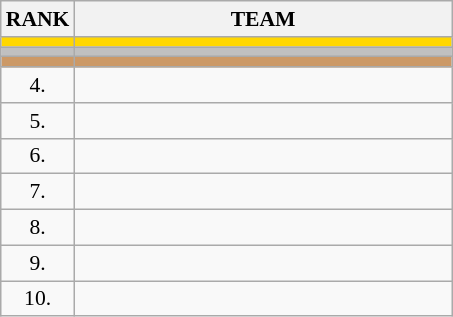<table class="wikitable" style="border-collapse: collapse; font-size: 90%;">
<tr>
<th>RANK</th>
<th align="left" style="width: 17em">TEAM</th>
</tr>
<tr bgcolor=gold>
<td align="center"></td>
<td></td>
</tr>
<tr bgcolor=silver>
<td align="center"></td>
<td></td>
</tr>
<tr bgcolor=cc9966>
<td align="center"></td>
<td></td>
</tr>
<tr>
<td align="center">4.</td>
<td></td>
</tr>
<tr>
<td align="center">5.</td>
<td></td>
</tr>
<tr>
<td align="center">6.</td>
<td></td>
</tr>
<tr>
<td align="center">7.</td>
<td></td>
</tr>
<tr>
<td align="center">8.</td>
<td></td>
</tr>
<tr>
<td align="center">9.</td>
<td></td>
</tr>
<tr>
<td align="center">10.</td>
<td></td>
</tr>
</table>
